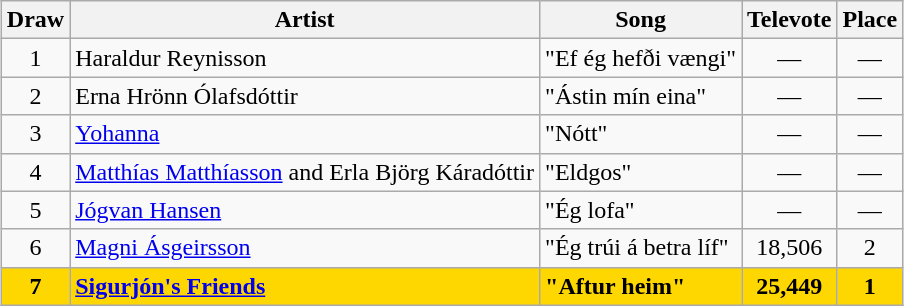<table class="sortable wikitable" style="margin: 1em auto 1em auto; text-align:center">
<tr>
<th>Draw</th>
<th>Artist</th>
<th>Song</th>
<th>Televote</th>
<th>Place</th>
</tr>
<tr>
<td>1</td>
<td align="left">Haraldur Reynisson</td>
<td align="left">"Ef ég hefði vængi"</td>
<td data-sort-value="0">—</td>
<td data-sort-value="3">—</td>
</tr>
<tr>
<td>2</td>
<td align="left">Erna Hrönn Ólafsdóttir</td>
<td align="left">"Ástin mín eina"</td>
<td data-sort-value="0">—</td>
<td data-sort-value="3">—</td>
</tr>
<tr>
<td>3</td>
<td align="left"><a href='#'>Yohanna</a></td>
<td align="left">"Nótt"</td>
<td data-sort-value="0">—</td>
<td data-sort-value="3">—</td>
</tr>
<tr>
<td>4</td>
<td align="left"><a href='#'>Matthías Matthíasson</a> and Erla Björg Káradóttir</td>
<td align="left">"Eldgos"</td>
<td data-sort-value="0">—</td>
<td data-sort-value="3">—</td>
</tr>
<tr>
<td>5</td>
<td align="left"><a href='#'>Jógvan Hansen</a></td>
<td align="left">"Ég lofa"</td>
<td data-sort-value="0">—</td>
<td data-sort-value="3">—</td>
</tr>
<tr>
<td>6</td>
<td align="left"><a href='#'>Magni Ásgeirsson</a></td>
<td align="left">"Ég trúi á betra líf"</td>
<td>18,506</td>
<td>2</td>
</tr>
<tr style="font-weight:bold; background:gold;">
<td>7</td>
<td align="left"><a href='#'>Sigurjón's Friends</a></td>
<td align="left">"Aftur heim"</td>
<td>25,449</td>
<td>1</td>
</tr>
</table>
